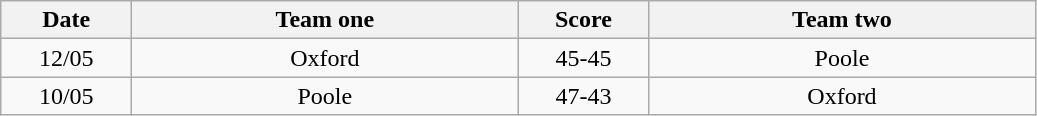<table class="wikitable" style="text-align: center">
<tr>
<th width=80>Date</th>
<th width=250>Team one</th>
<th width=80>Score</th>
<th width=250>Team two</th>
</tr>
<tr>
<td>12/05</td>
<td>Oxford</td>
<td>45-45</td>
<td>Poole</td>
</tr>
<tr>
<td>10/05</td>
<td>Poole</td>
<td>47-43</td>
<td>Oxford</td>
</tr>
</table>
